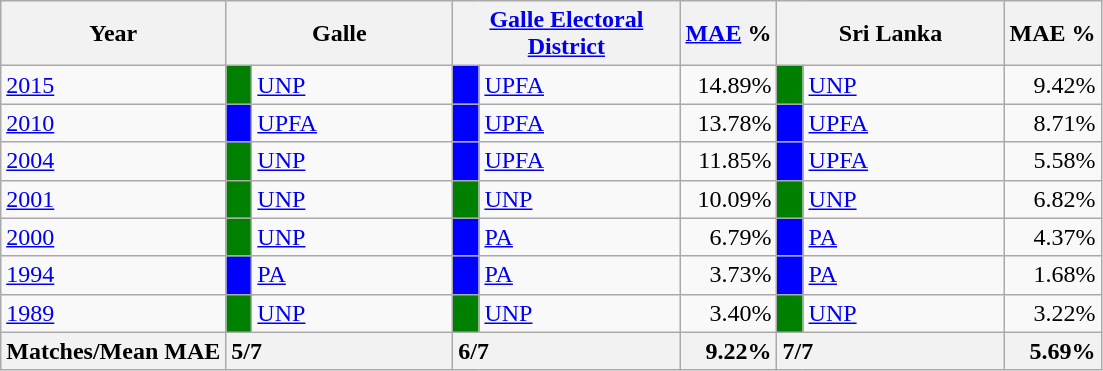<table class="wikitable">
<tr>
<th>Year</th>
<th colspan="2" width="144px">Galle</th>
<th colspan="2" width="144px"><a href='#'>Galle Electoral District</a></th>
<th><a href='#'>MAE</a> %</th>
<th colspan="2" width="144px">Sri Lanka</th>
<th>MAE %</th>
</tr>
<tr>
<td><a href='#'>2015</a></td>
<td style="background-color:green;" width="10px"></td>
<td style="text-align:left;"><a href='#'>UNP</a></td>
<td style="background-color:blue;" width="10px"></td>
<td style="text-align:left;"><a href='#'>UPFA</a></td>
<td style="text-align:right;">14.89%</td>
<td style="background-color:green;" width="10px"></td>
<td style="text-align:left;"><a href='#'>UNP</a></td>
<td style="text-align:right;">9.42%</td>
</tr>
<tr>
<td><a href='#'>2010</a></td>
<td style="background-color:blue;" width="10px"></td>
<td style="text-align:left;"><a href='#'>UPFA</a></td>
<td style="background-color:blue;" width="10px"></td>
<td style="text-align:left;"><a href='#'>UPFA</a></td>
<td style="text-align:right;">13.78%</td>
<td style="background-color:blue;" width="10px"></td>
<td style="text-align:left;"><a href='#'>UPFA</a></td>
<td style="text-align:right;">8.71%</td>
</tr>
<tr>
<td><a href='#'>2004</a></td>
<td style="background-color:green;" width="10px"></td>
<td style="text-align:left;"><a href='#'>UNP</a></td>
<td style="background-color:blue;" width="10px"></td>
<td style="text-align:left;"><a href='#'>UPFA</a></td>
<td style="text-align:right;">11.85%</td>
<td style="background-color:blue;" width="10px"></td>
<td style="text-align:left;"><a href='#'>UPFA</a></td>
<td style="text-align:right;">5.58%</td>
</tr>
<tr>
<td><a href='#'>2001</a></td>
<td style="background-color:green;" width="10px"></td>
<td style="text-align:left;"><a href='#'>UNP</a></td>
<td style="background-color:green;" width="10px"></td>
<td style="text-align:left;"><a href='#'>UNP</a></td>
<td style="text-align:right;">10.09%</td>
<td style="background-color:green;" width="10px"></td>
<td style="text-align:left;"><a href='#'>UNP</a></td>
<td style="text-align:right;">6.82%</td>
</tr>
<tr>
<td><a href='#'>2000</a></td>
<td style="background-color:green;" width="10px"></td>
<td style="text-align:left;"><a href='#'>UNP</a></td>
<td style="background-color:blue;" width="10px"></td>
<td style="text-align:left;"><a href='#'>PA</a></td>
<td style="text-align:right;">6.79%</td>
<td style="background-color:blue;" width="10px"></td>
<td style="text-align:left;"><a href='#'>PA</a></td>
<td style="text-align:right;">4.37%</td>
</tr>
<tr>
<td><a href='#'>1994</a></td>
<td style="background-color:blue;" width="10px"></td>
<td style="text-align:left;"><a href='#'>PA</a></td>
<td style="background-color:blue;" width="10px"></td>
<td style="text-align:left;"><a href='#'>PA</a></td>
<td style="text-align:right;">3.73%</td>
<td style="background-color:blue;" width="10px"></td>
<td style="text-align:left;"><a href='#'>PA</a></td>
<td style="text-align:right;">1.68%</td>
</tr>
<tr>
<td><a href='#'>1989</a></td>
<td style="background-color:green;" width="10px"></td>
<td style="text-align:left;"><a href='#'>UNP</a></td>
<td style="background-color:green;" width="10px"></td>
<td style="text-align:left;"><a href='#'>UNP</a></td>
<td style="text-align:right;">3.40%</td>
<td style="background-color:green;" width="10px"></td>
<td style="text-align:left;"><a href='#'>UNP</a></td>
<td style="text-align:right;">3.22%</td>
</tr>
<tr>
<th>Matches/Mean MAE</th>
<th style="text-align:left;"colspan="2" width="144px">5/7</th>
<th style="text-align:left;"colspan="2" width="144px">6/7</th>
<th style="text-align:right;">9.22%</th>
<th style="text-align:left;"colspan="2" width="144px">7/7</th>
<th style="text-align:right;">5.69%</th>
</tr>
</table>
